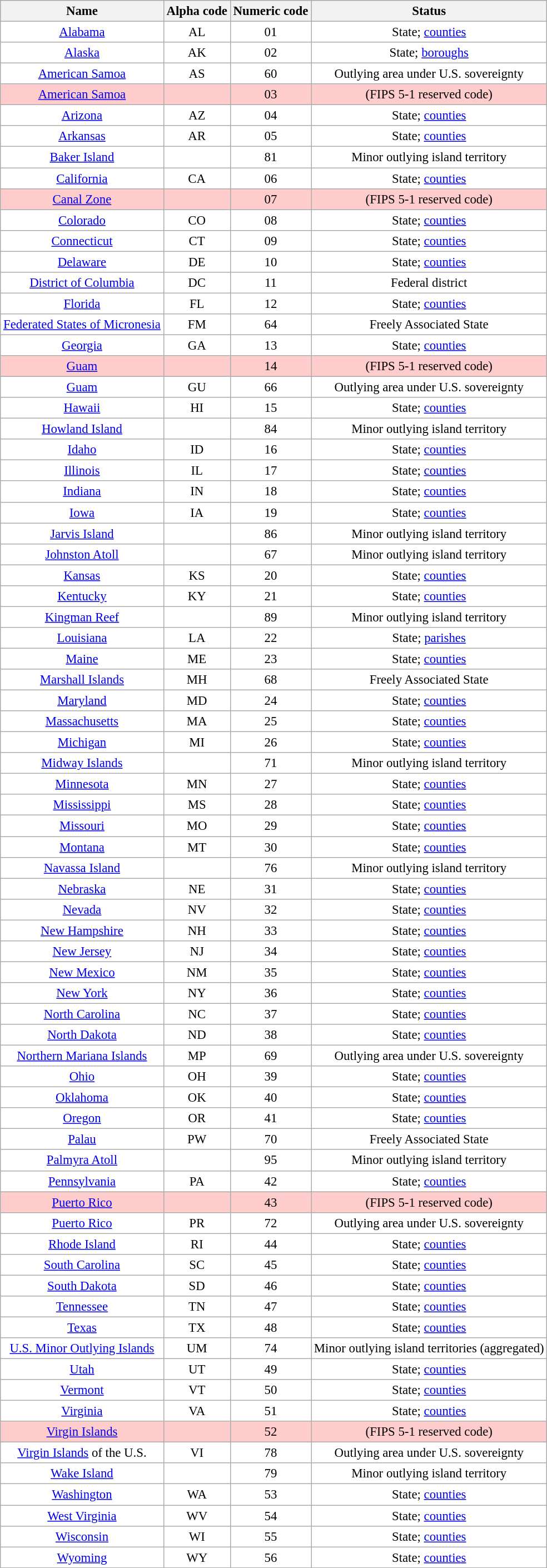<table class="wikitable sortable" align="center" style="border-collapse: collapse; font-size: 95%; background-color:#FFFFFF">
<tr align="center" bgcolor="#ccccff">
<th>Name</th>
<th>Alpha code</th>
<th>Numeric code</th>
<th>Status</th>
</tr>
<tr align="center">
<td><a href='#'>Alabama</a></td>
<td>AL</td>
<td>01</td>
<td>State; <a href='#'>counties</a></td>
</tr>
<tr align="center">
<td><a href='#'>Alaska</a></td>
<td>AK</td>
<td>02</td>
<td>State; <a href='#'>boroughs</a></td>
</tr>
<tr align="center">
<td><a href='#'>American Samoa</a></td>
<td>AS</td>
<td>60</td>
<td>Outlying area under U.S. sovereignty</td>
</tr>
<tr align="center" bgcolor="#ffcccc">
<td><a href='#'>American Samoa</a></td>
<td></td>
<td>03</td>
<td>(FIPS 5-1 reserved code)</td>
</tr>
<tr align="center">
<td><a href='#'>Arizona</a></td>
<td>AZ</td>
<td>04</td>
<td>State; <a href='#'>counties</a></td>
</tr>
<tr align="center">
<td><a href='#'>Arkansas</a></td>
<td>AR</td>
<td>05</td>
<td>State; <a href='#'>counties</a></td>
</tr>
<tr align="center">
<td><a href='#'>Baker Island</a></td>
<td></td>
<td>81</td>
<td>Minor outlying island territory</td>
</tr>
<tr align="center">
<td><a href='#'>California</a></td>
<td>CA</td>
<td>06</td>
<td>State; <a href='#'>counties</a></td>
</tr>
<tr align="center" bgcolor="#ffcccc">
<td><a href='#'>Canal Zone</a></td>
<td></td>
<td>07</td>
<td>(FIPS 5-1 reserved code)</td>
</tr>
<tr align="center">
<td><a href='#'>Colorado</a></td>
<td>CO</td>
<td>08</td>
<td>State; <a href='#'>counties</a></td>
</tr>
<tr align="center">
<td><a href='#'>Connecticut</a></td>
<td>CT</td>
<td>09</td>
<td>State; <a href='#'>counties</a></td>
</tr>
<tr align="center">
<td><a href='#'>Delaware</a></td>
<td>DE</td>
<td>10</td>
<td>State; <a href='#'>counties</a></td>
</tr>
<tr align="center">
<td><a href='#'>District of Columbia</a></td>
<td>DC</td>
<td>11</td>
<td>Federal district</td>
</tr>
<tr align="center">
<td><a href='#'>Florida</a></td>
<td>FL</td>
<td>12</td>
<td>State; <a href='#'>counties</a></td>
</tr>
<tr align="center">
<td><a href='#'>Federated States of Micronesia</a></td>
<td>FM</td>
<td>64</td>
<td>Freely Associated State</td>
</tr>
<tr align="center">
<td><a href='#'>Georgia</a></td>
<td>GA</td>
<td>13</td>
<td>State; <a href='#'>counties</a></td>
</tr>
<tr align="center" bgcolor="#ffcccc">
<td><a href='#'>Guam</a></td>
<td></td>
<td>14</td>
<td>(FIPS 5-1 reserved code)</td>
</tr>
<tr align="center">
<td><a href='#'>Guam</a></td>
<td>GU</td>
<td>66</td>
<td>Outlying area under U.S. sovereignty</td>
</tr>
<tr align="center">
<td><a href='#'>Hawaii</a></td>
<td>HI</td>
<td>15</td>
<td>State; <a href='#'>counties</a></td>
</tr>
<tr align="center">
<td><a href='#'>Howland Island</a></td>
<td></td>
<td>84</td>
<td>Minor outlying island territory</td>
</tr>
<tr align="center">
<td><a href='#'>Idaho</a></td>
<td>ID</td>
<td>16</td>
<td>State; <a href='#'>counties</a></td>
</tr>
<tr align="center">
<td><a href='#'>Illinois</a></td>
<td>IL</td>
<td>17</td>
<td>State; <a href='#'>counties</a></td>
</tr>
<tr align="center">
<td><a href='#'>Indiana</a></td>
<td>IN</td>
<td>18</td>
<td>State; <a href='#'>counties</a></td>
</tr>
<tr align="center">
<td><a href='#'>Iowa</a></td>
<td>IA</td>
<td>19</td>
<td>State; <a href='#'>counties</a></td>
</tr>
<tr align="center">
<td><a href='#'>Jarvis Island</a></td>
<td></td>
<td>86</td>
<td>Minor outlying island territory</td>
</tr>
<tr align="center">
<td><a href='#'>Johnston Atoll</a></td>
<td></td>
<td>67</td>
<td>Minor outlying island territory</td>
</tr>
<tr align="center">
<td><a href='#'>Kansas</a></td>
<td>KS</td>
<td>20</td>
<td>State; <a href='#'>counties</a></td>
</tr>
<tr align="center">
<td><a href='#'>Kentucky</a></td>
<td>KY</td>
<td>21</td>
<td>State; <a href='#'>counties</a></td>
</tr>
<tr align="center">
<td><a href='#'>Kingman Reef</a></td>
<td></td>
<td>89</td>
<td>Minor outlying island territory</td>
</tr>
<tr align="center">
<td><a href='#'>Louisiana</a></td>
<td>LA</td>
<td>22</td>
<td>State; <a href='#'>parishes</a></td>
</tr>
<tr align="center">
<td><a href='#'>Maine</a></td>
<td>ME</td>
<td>23</td>
<td>State; <a href='#'>counties</a></td>
</tr>
<tr align="center">
<td><a href='#'>Marshall Islands</a></td>
<td>MH</td>
<td>68</td>
<td>Freely Associated State</td>
</tr>
<tr align="center">
<td><a href='#'>Maryland</a></td>
<td>MD</td>
<td>24</td>
<td>State; <a href='#'>counties</a></td>
</tr>
<tr align="center">
<td><a href='#'>Massachusetts</a></td>
<td>MA</td>
<td>25</td>
<td>State; <a href='#'>counties</a></td>
</tr>
<tr align="center">
<td><a href='#'>Michigan</a></td>
<td>MI</td>
<td>26</td>
<td>State; <a href='#'>counties</a></td>
</tr>
<tr align="center">
<td><a href='#'>Midway Islands</a></td>
<td></td>
<td>71</td>
<td>Minor outlying island territory</td>
</tr>
<tr align="center">
<td><a href='#'>Minnesota</a></td>
<td>MN</td>
<td>27</td>
<td>State; <a href='#'>counties</a></td>
</tr>
<tr align="center">
<td><a href='#'>Mississippi</a></td>
<td>MS</td>
<td>28</td>
<td>State; <a href='#'>counties</a></td>
</tr>
<tr align="center">
<td><a href='#'>Missouri</a></td>
<td>MO</td>
<td>29</td>
<td>State; <a href='#'>counties</a></td>
</tr>
<tr align="center">
<td><a href='#'>Montana</a></td>
<td>MT</td>
<td>30</td>
<td>State; <a href='#'>counties</a></td>
</tr>
<tr align="center">
<td><a href='#'>Navassa Island</a></td>
<td></td>
<td>76</td>
<td>Minor outlying island territory</td>
</tr>
<tr align="center">
<td><a href='#'>Nebraska</a></td>
<td>NE</td>
<td>31</td>
<td>State; <a href='#'>counties</a></td>
</tr>
<tr align="center">
<td><a href='#'>Nevada</a></td>
<td>NV</td>
<td>32</td>
<td>State; <a href='#'>counties</a></td>
</tr>
<tr align="center">
<td><a href='#'>New Hampshire</a></td>
<td>NH</td>
<td>33</td>
<td>State; <a href='#'>counties</a></td>
</tr>
<tr align="center">
<td><a href='#'>New Jersey</a></td>
<td>NJ</td>
<td>34</td>
<td>State; <a href='#'>counties</a></td>
</tr>
<tr align="center">
<td><a href='#'>New Mexico</a></td>
<td>NM</td>
<td>35</td>
<td>State; <a href='#'>counties</a></td>
</tr>
<tr align="center">
<td><a href='#'>New York</a></td>
<td>NY</td>
<td>36</td>
<td>State; <a href='#'>counties</a></td>
</tr>
<tr align="center">
<td><a href='#'>North Carolina</a></td>
<td>NC</td>
<td>37</td>
<td>State; <a href='#'>counties</a></td>
</tr>
<tr align="center">
<td><a href='#'>North Dakota</a></td>
<td>ND</td>
<td>38</td>
<td>State; <a href='#'>counties</a></td>
</tr>
<tr align="center">
<td><a href='#'>Northern Mariana Islands</a></td>
<td>MP</td>
<td>69</td>
<td>Outlying area under U.S. sovereignty</td>
</tr>
<tr align="center">
<td><a href='#'>Ohio</a></td>
<td>OH</td>
<td>39</td>
<td>State; <a href='#'>counties</a></td>
</tr>
<tr align="center">
<td><a href='#'>Oklahoma</a></td>
<td>OK</td>
<td>40</td>
<td>State; <a href='#'>counties</a></td>
</tr>
<tr align="center">
<td><a href='#'>Oregon</a></td>
<td>OR</td>
<td>41</td>
<td>State; <a href='#'>counties</a></td>
</tr>
<tr align="center">
<td><a href='#'>Palau</a></td>
<td>PW</td>
<td>70</td>
<td>Freely Associated State</td>
</tr>
<tr align="center">
<td><a href='#'>Palmyra Atoll</a></td>
<td></td>
<td>95</td>
<td>Minor outlying island territory</td>
</tr>
<tr align="center">
<td><a href='#'>Pennsylvania</a></td>
<td>PA</td>
<td>42</td>
<td>State; <a href='#'>counties</a></td>
</tr>
<tr align="center" bgcolor="#ffcccc">
<td><a href='#'>Puerto Rico</a></td>
<td></td>
<td>43</td>
<td>(FIPS 5-1 reserved code)</td>
</tr>
<tr align="center">
<td><a href='#'>Puerto Rico</a></td>
<td>PR</td>
<td>72</td>
<td>Outlying area under U.S. sovereignty</td>
</tr>
<tr align="center">
<td><a href='#'>Rhode Island</a></td>
<td>RI</td>
<td>44</td>
<td>State; <a href='#'>counties</a></td>
</tr>
<tr align="center">
<td><a href='#'>South Carolina</a></td>
<td>SC</td>
<td>45</td>
<td>State; <a href='#'>counties</a></td>
</tr>
<tr align="center">
<td><a href='#'>South Dakota</a></td>
<td>SD</td>
<td>46</td>
<td>State; <a href='#'>counties</a></td>
</tr>
<tr align="center">
<td><a href='#'>Tennessee</a></td>
<td>TN</td>
<td>47</td>
<td>State; <a href='#'>counties</a></td>
</tr>
<tr align="center">
<td><a href='#'>Texas</a></td>
<td>TX</td>
<td>48</td>
<td>State; <a href='#'>counties</a></td>
</tr>
<tr align="center">
<td><a href='#'>U.S. Minor Outlying Islands</a></td>
<td>UM</td>
<td>74</td>
<td>Minor outlying island territories (aggregated)</td>
</tr>
<tr align="center">
<td><a href='#'>Utah</a></td>
<td>UT</td>
<td>49</td>
<td>State; <a href='#'>counties</a></td>
</tr>
<tr align="center">
<td><a href='#'>Vermont</a></td>
<td>VT</td>
<td>50</td>
<td>State; <a href='#'>counties</a></td>
</tr>
<tr align="center">
<td><a href='#'>Virginia</a></td>
<td>VA</td>
<td>51</td>
<td>State; <a href='#'>counties</a></td>
</tr>
<tr align="center" bgcolor="#ffcccc">
<td><a href='#'>Virgin Islands</a></td>
<td></td>
<td>52</td>
<td>(FIPS 5-1 reserved code)</td>
</tr>
<tr align="center">
<td><a href='#'>Virgin Islands</a> of the U.S.</td>
<td>VI</td>
<td>78</td>
<td>Outlying area under U.S. sovereignty</td>
</tr>
<tr align="center">
<td><a href='#'>Wake Island</a></td>
<td></td>
<td>79</td>
<td>Minor outlying island territory</td>
</tr>
<tr align="center">
<td><a href='#'>Washington</a></td>
<td>WA</td>
<td>53</td>
<td>State; <a href='#'>counties</a></td>
</tr>
<tr align="center">
<td><a href='#'>West Virginia</a></td>
<td>WV</td>
<td>54</td>
<td>State; <a href='#'>counties</a></td>
</tr>
<tr align="center">
<td><a href='#'>Wisconsin</a></td>
<td>WI</td>
<td>55</td>
<td>State; <a href='#'>counties</a></td>
</tr>
<tr align="center">
<td><a href='#'>Wyoming</a></td>
<td>WY</td>
<td>56</td>
<td>State; <a href='#'>counties</a></td>
</tr>
</table>
